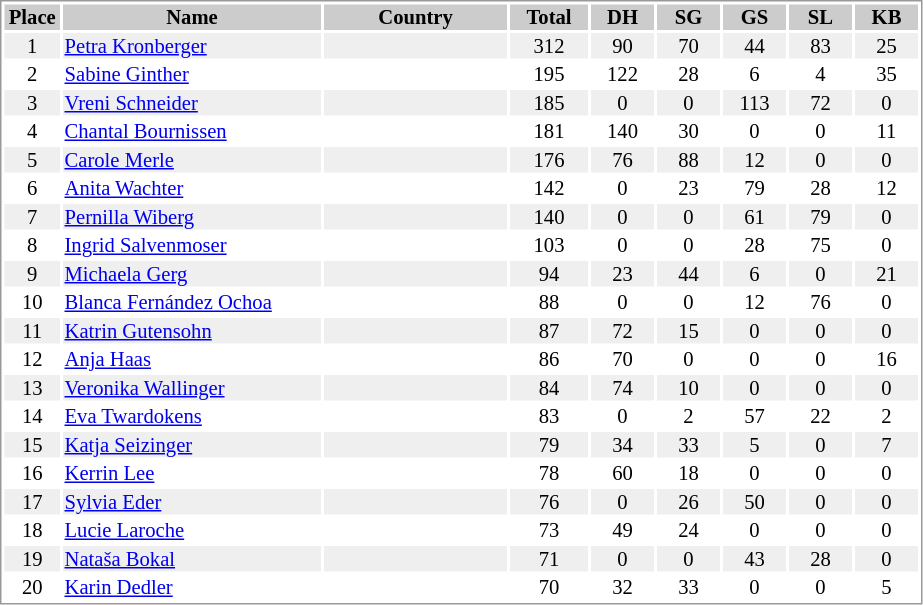<table border="0" style="border: 1px solid #999; background-color:#FFFFFF; text-align:center; font-size:86%; line-height:15px;">
<tr align="center" bgcolor="#CCCCCC">
<th width=35>Place</th>
<th width=170>Name</th>
<th width=120>Country</th>
<th width=50>Total</th>
<th width=40>DH</th>
<th width=40>SG</th>
<th width=40>GS</th>
<th width=40>SL</th>
<th width=40>KB</th>
</tr>
<tr bgcolor="#EFEFEF">
<td>1</td>
<td align="left"><a href='#'>Petra Kronberger</a></td>
<td align="left"></td>
<td>312</td>
<td>90</td>
<td>70</td>
<td>44</td>
<td>83</td>
<td>25</td>
</tr>
<tr>
<td>2</td>
<td align="left"><a href='#'>Sabine Ginther</a></td>
<td align="left"></td>
<td>195</td>
<td>122</td>
<td>28</td>
<td>6</td>
<td>4</td>
<td>35</td>
</tr>
<tr bgcolor="#EFEFEF">
<td>3</td>
<td align="left"><a href='#'>Vreni Schneider</a></td>
<td align="left"></td>
<td>185</td>
<td>0</td>
<td>0</td>
<td>113</td>
<td>72</td>
<td>0</td>
</tr>
<tr>
<td>4</td>
<td align="left"><a href='#'>Chantal Bournissen</a></td>
<td align="left"></td>
<td>181</td>
<td>140</td>
<td>30</td>
<td>0</td>
<td>0</td>
<td>11</td>
</tr>
<tr bgcolor="#EFEFEF">
<td>5</td>
<td align="left"><a href='#'>Carole Merle</a></td>
<td align="left"></td>
<td>176</td>
<td>76</td>
<td>88</td>
<td>12</td>
<td>0</td>
<td>0</td>
</tr>
<tr>
<td>6</td>
<td align="left"><a href='#'>Anita Wachter</a></td>
<td align="left"></td>
<td>142</td>
<td>0</td>
<td>23</td>
<td>79</td>
<td>28</td>
<td>12</td>
</tr>
<tr bgcolor="#EFEFEF">
<td>7</td>
<td align="left"><a href='#'>Pernilla Wiberg</a></td>
<td align="left"></td>
<td>140</td>
<td>0</td>
<td>0</td>
<td>61</td>
<td>79</td>
<td>0</td>
</tr>
<tr>
<td>8</td>
<td align="left"><a href='#'>Ingrid Salvenmoser</a></td>
<td align="left"></td>
<td>103</td>
<td>0</td>
<td>0</td>
<td>28</td>
<td>75</td>
<td>0</td>
</tr>
<tr bgcolor="#EFEFEF">
<td>9</td>
<td align="left"><a href='#'>Michaela Gerg</a></td>
<td align="left"></td>
<td>94</td>
<td>23</td>
<td>44</td>
<td>6</td>
<td>0</td>
<td>21</td>
</tr>
<tr>
<td>10</td>
<td align="left"><a href='#'>Blanca Fernández Ochoa</a></td>
<td align="left"></td>
<td>88</td>
<td>0</td>
<td>0</td>
<td>12</td>
<td>76</td>
<td>0</td>
</tr>
<tr bgcolor="#EFEFEF">
<td>11</td>
<td align="left"><a href='#'>Katrin Gutensohn</a></td>
<td align="left"></td>
<td>87</td>
<td>72</td>
<td>15</td>
<td>0</td>
<td>0</td>
<td>0</td>
</tr>
<tr>
<td>12</td>
<td align="left"><a href='#'>Anja Haas</a></td>
<td align="left"></td>
<td>86</td>
<td>70</td>
<td>0</td>
<td>0</td>
<td>0</td>
<td>16</td>
</tr>
<tr bgcolor="#EFEFEF">
<td>13</td>
<td align="left"><a href='#'>Veronika Wallinger</a></td>
<td align="left"></td>
<td>84</td>
<td>74</td>
<td>10</td>
<td>0</td>
<td>0</td>
<td>0</td>
</tr>
<tr>
<td>14</td>
<td align="left"><a href='#'>Eva Twardokens</a></td>
<td align="left"></td>
<td>83</td>
<td>0</td>
<td>2</td>
<td>57</td>
<td>22</td>
<td>2</td>
</tr>
<tr bgcolor="#EFEFEF">
<td>15</td>
<td align="left"><a href='#'>Katja Seizinger</a></td>
<td align="left"></td>
<td>79</td>
<td>34</td>
<td>33</td>
<td>5</td>
<td>0</td>
<td>7</td>
</tr>
<tr>
<td>16</td>
<td align="left"><a href='#'>Kerrin Lee</a></td>
<td align="left"></td>
<td>78</td>
<td>60</td>
<td>18</td>
<td>0</td>
<td>0</td>
<td>0</td>
</tr>
<tr bgcolor="#EFEFEF">
<td>17</td>
<td align="left"><a href='#'>Sylvia Eder</a></td>
<td align="left"></td>
<td>76</td>
<td>0</td>
<td>26</td>
<td>50</td>
<td>0</td>
<td>0</td>
</tr>
<tr>
<td>18</td>
<td align="left"><a href='#'>Lucie Laroche</a></td>
<td align="left"></td>
<td>73</td>
<td>49</td>
<td>24</td>
<td>0</td>
<td>0</td>
<td>0</td>
</tr>
<tr bgcolor="#EFEFEF">
<td>19</td>
<td align="left"><a href='#'>Nataša Bokal</a></td>
<td align="left"></td>
<td>71</td>
<td>0</td>
<td>0</td>
<td>43</td>
<td>28</td>
<td>0</td>
</tr>
<tr>
<td>20</td>
<td align="left"><a href='#'>Karin Dedler</a></td>
<td align="left"></td>
<td>70</td>
<td>32</td>
<td>33</td>
<td>0</td>
<td>0</td>
<td>5</td>
</tr>
</table>
